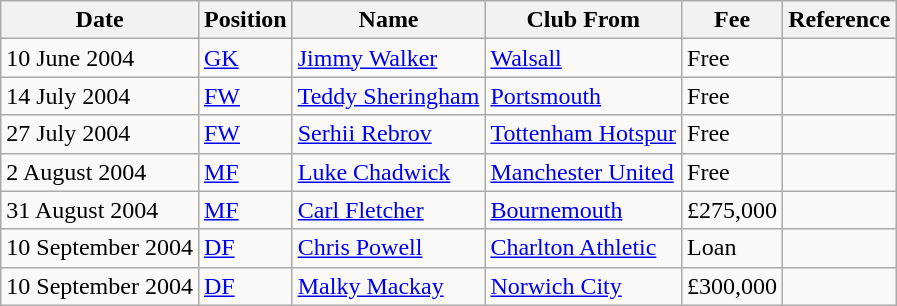<table class="wikitable">
<tr>
<th>Date</th>
<th>Position</th>
<th>Name</th>
<th>Club From</th>
<th>Fee</th>
<th>Reference</th>
</tr>
<tr>
<td>10 June 2004</td>
<td><a href='#'>GK</a></td>
<td><a href='#'>Jimmy Walker</a></td>
<td><a href='#'>Walsall</a></td>
<td>Free</td>
<td></td>
</tr>
<tr>
<td>14 July 2004</td>
<td><a href='#'>FW</a></td>
<td><a href='#'>Teddy Sheringham</a></td>
<td><a href='#'>Portsmouth</a></td>
<td>Free</td>
<td></td>
</tr>
<tr>
<td>27 July 2004</td>
<td><a href='#'>FW</a></td>
<td><a href='#'>Serhii Rebrov</a></td>
<td><a href='#'>Tottenham Hotspur</a></td>
<td>Free</td>
<td></td>
</tr>
<tr>
<td>2 August 2004</td>
<td><a href='#'>MF</a></td>
<td><a href='#'>Luke Chadwick</a></td>
<td><a href='#'>Manchester United</a></td>
<td>Free</td>
<td></td>
</tr>
<tr>
<td>31 August 2004</td>
<td><a href='#'>MF</a></td>
<td><a href='#'>Carl Fletcher</a></td>
<td><a href='#'>Bournemouth</a></td>
<td>£275,000</td>
<td></td>
</tr>
<tr>
<td>10 September 2004</td>
<td><a href='#'>DF</a></td>
<td><a href='#'>Chris Powell</a></td>
<td><a href='#'>Charlton Athletic</a></td>
<td>Loan</td>
<td></td>
</tr>
<tr>
<td>10 September 2004</td>
<td><a href='#'>DF</a></td>
<td><a href='#'>Malky Mackay</a></td>
<td><a href='#'>Norwich City</a></td>
<td>£300,000</td>
<td></td>
</tr>
</table>
